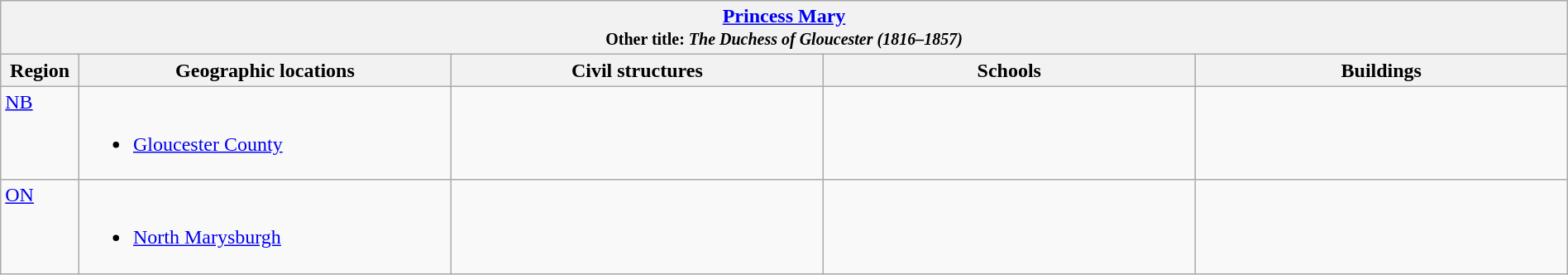<table class="wikitable" width="100%">
<tr>
<th colspan="5"> <a href='#'>Princess Mary</a><br><small>Other title: <em>The Duchess of Gloucester (1816–1857)</em></small></th>
</tr>
<tr>
<th width="5%">Region</th>
<th width="23.75%">Geographic locations</th>
<th width="23.75%">Civil structures</th>
<th width="23.75%">Schools</th>
<th width="23.75%">Buildings</th>
</tr>
<tr>
<td align=left valign=top> <a href='#'>NB</a></td>
<td align=left valign=top><br><ul><li><a href='#'>Gloucester County</a></li></ul></td>
<td></td>
<td></td>
<td></td>
</tr>
<tr>
<td align=left valign=top> <a href='#'>ON</a></td>
<td align=left valign=top><br><ul><li><a href='#'>North Marysburgh</a></li></ul></td>
<td></td>
<td></td>
<td></td>
</tr>
</table>
